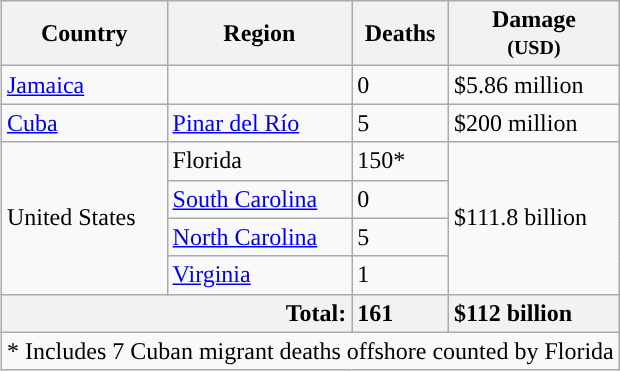<table class="wikitable" style="float:right;">
<tr>
<th>Country</th>
<th>Region</th>
<th>Deaths</th>
<th>Damage<br><small>(USD)</small></th>
</tr>
<tr>
<td><a href='#'>Jamaica</a></td>
<td></td>
<td>0</td>
<td>$5.86 million</td>
</tr>
<tr>
<td><a href='#'>Cuba</a></td>
<td><a href='#'>Pinar del Río</a></td>
<td>5</td>
<td>$200 million<br></td>
</tr>
<tr>
<td rowspan="4">United States</td>
<td>Florida</td>
<td>150*</td>
<td rowspan="4">$111.8 billion </td>
</tr>
<tr>
<td><a href='#'>South Carolina</a></td>
<td>0</td>
</tr>
<tr>
<td><a href='#'>North Carolina</a></td>
<td>5</td>
</tr>
<tr>
<td><a href='#'>Virginia</a></td>
<td>1</td>
</tr>
<tr>
<th colspan="2" style="text-align:right;">Total:</th>
<th style="text-align:left;">161</th>
<th style="text-align:left;">$112 billion</th>
</tr>
<tr>
<td colspan=4">* Includes 7 Cuban migrant deaths offshore counted by Florida</td>
</tr>
</table>
